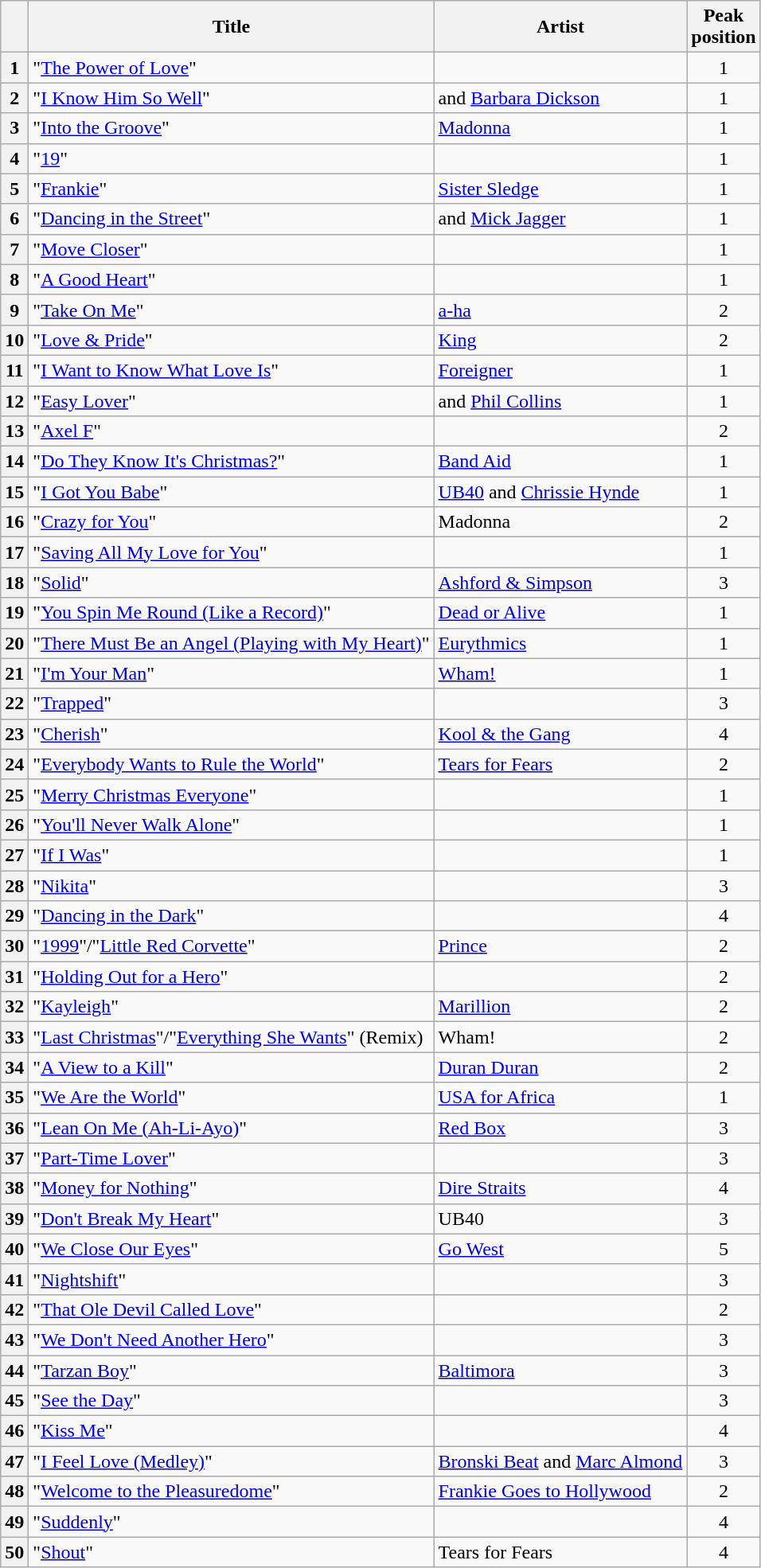<table class="wikitable sortable plainrowheaders">
<tr>
<th scope=col></th>
<th scope=col>Title</th>
<th scope=col>Artist</th>
<th scope=col>Peak<br>position</th>
</tr>
<tr>
<th scope=row style="text-align:center;">1</th>
<td>"<a href='#'>The Power of Love</a>"</td>
<td></td>
<td align="center">1</td>
</tr>
<tr>
<th scope=row style="text-align:center;">2</th>
<td>"<a href='#'>I Know Him So Well</a>"</td>
<td> and <a href='#'>Barbara Dickson</a></td>
<td align="center">1</td>
</tr>
<tr>
<th scope=row style="text-align:center;">3</th>
<td>"<a href='#'>Into the Groove</a>"</td>
<td><a href='#'>Madonna</a></td>
<td align="center">1</td>
</tr>
<tr>
<th scope=row style="text-align:center;">4</th>
<td>"<a href='#'>19</a>"</td>
<td></td>
<td align="center">1</td>
</tr>
<tr>
<th scope=row style="text-align:center;">5</th>
<td>"<a href='#'>Frankie</a>"</td>
<td><a href='#'>Sister Sledge</a></td>
<td align="center">1</td>
</tr>
<tr>
<th scope=row style="text-align:center;">6</th>
<td>"<a href='#'>Dancing in the Street</a>"</td>
<td> and <a href='#'>Mick Jagger</a></td>
<td align="center">1</td>
</tr>
<tr>
<th scope=row style="text-align:center;">7</th>
<td>"<a href='#'>Move Closer</a>"</td>
<td></td>
<td align="center">1</td>
</tr>
<tr>
<th scope=row style="text-align:center;">8</th>
<td>"<a href='#'>A Good Heart</a>"</td>
<td></td>
<td align="center">1</td>
</tr>
<tr>
<th scope=row style="text-align:center;">9</th>
<td>"<a href='#'>Take On Me</a>"</td>
<td><a href='#'>a-ha</a></td>
<td align="center">2</td>
</tr>
<tr>
<th scope=row style="text-align:center;">10</th>
<td>"<a href='#'>Love & Pride</a>"</td>
<td><a href='#'>King</a></td>
<td align="center">2</td>
</tr>
<tr>
<th scope=row style="text-align:center;">11</th>
<td>"<a href='#'>I Want to Know What Love Is</a>"</td>
<td><a href='#'>Foreigner</a></td>
<td align="center">1</td>
</tr>
<tr>
<th scope=row style="text-align:center;">12</th>
<td>"<a href='#'>Easy Lover</a>"</td>
<td> and <a href='#'>Phil Collins</a></td>
<td align="center">1</td>
</tr>
<tr>
<th scope=row style="text-align:center;">13</th>
<td>"<a href='#'>Axel F</a>"</td>
<td></td>
<td align="center">2</td>
</tr>
<tr>
<th scope=row style="text-align:center;">14</th>
<td>"<a href='#'>Do They Know It's Christmas?</a>"</td>
<td><a href='#'>Band Aid</a></td>
<td align="center">1</td>
</tr>
<tr>
<th scope=row style="text-align:center;">15</th>
<td>"<a href='#'>I Got You Babe</a>"</td>
<td><a href='#'>UB40</a> and <a href='#'>Chrissie Hynde</a></td>
<td align="center">1</td>
</tr>
<tr>
<th scope=row style="text-align:center;">16</th>
<td>"<a href='#'>Crazy for You</a>"</td>
<td>Madonna</td>
<td align="center">2</td>
</tr>
<tr>
<th scope=row style="text-align:center;">17</th>
<td>"<a href='#'>Saving All My Love for You</a>"</td>
<td></td>
<td align="center">1</td>
</tr>
<tr>
<th scope=row style="text-align:center;">18</th>
<td>"<a href='#'>Solid</a>"</td>
<td><a href='#'>Ashford & Simpson</a></td>
<td align="center">3</td>
</tr>
<tr>
<th scope=row style="text-align:center;">19</th>
<td>"<a href='#'>You Spin Me Round (Like a Record)</a>"</td>
<td><a href='#'>Dead or Alive</a></td>
<td align="center">1</td>
</tr>
<tr>
<th scope=row style="text-align:center;">20</th>
<td>"<a href='#'>There Must Be an Angel (Playing with My Heart)</a>"</td>
<td><a href='#'>Eurythmics</a></td>
<td align="center">1</td>
</tr>
<tr>
<th scope=row style="text-align:center;">21</th>
<td>"<a href='#'>I'm Your Man</a>"</td>
<td><a href='#'>Wham!</a></td>
<td align="center">1</td>
</tr>
<tr>
<th scope=row style="text-align:center;">22</th>
<td>"<a href='#'>Trapped</a>"</td>
<td></td>
<td align="center">3</td>
</tr>
<tr>
<th scope=row style="text-align:center;">23</th>
<td>"<a href='#'>Cherish</a>"</td>
<td><a href='#'>Kool & the Gang</a></td>
<td align="center">4</td>
</tr>
<tr>
<th scope=row style="text-align:center;">24</th>
<td>"<a href='#'>Everybody Wants to Rule the World</a>"</td>
<td><a href='#'>Tears for Fears</a></td>
<td align="center">2</td>
</tr>
<tr>
<th scope=row style="text-align:center;">25</th>
<td>"<a href='#'>Merry Christmas Everyone</a>"</td>
<td></td>
<td align="center">1</td>
</tr>
<tr>
<th scope=row style="text-align:center;">26</th>
<td>"<a href='#'>You'll Never Walk Alone</a>"</td>
<td></td>
<td align="center">1</td>
</tr>
<tr>
<th scope=row style="text-align:center;">27</th>
<td>"<a href='#'>If I Was</a>"</td>
<td></td>
<td align="center">1</td>
</tr>
<tr>
<th scope=row style="text-align:center;">28</th>
<td>"<a href='#'>Nikita</a>"</td>
<td></td>
<td align="center">3</td>
</tr>
<tr>
<th scope=row style="text-align:center;">29</th>
<td>"<a href='#'>Dancing in the Dark</a>"</td>
<td></td>
<td align="center">4</td>
</tr>
<tr>
<th scope=row style="text-align:center;">30</th>
<td>"<a href='#'>1999</a>"/"<a href='#'>Little Red Corvette</a>"</td>
<td><a href='#'>Prince</a></td>
<td align="center">2</td>
</tr>
<tr>
<th scope=row style="text-align:center;">31</th>
<td>"<a href='#'>Holding Out for a Hero</a>"</td>
<td></td>
<td align="center">2</td>
</tr>
<tr>
<th scope=row style="text-align:center;">32</th>
<td>"<a href='#'>Kayleigh</a>"</td>
<td><a href='#'>Marillion</a></td>
<td align="center">2</td>
</tr>
<tr>
<th scope=row style="text-align:center;">33</th>
<td>"<a href='#'>Last Christmas</a>"/"<a href='#'>Everything She Wants</a>" (Remix)</td>
<td>Wham!</td>
<td align="center">2</td>
</tr>
<tr>
<th scope=row style="text-align:center;">34</th>
<td>"<a href='#'>A View to a Kill</a>"</td>
<td><a href='#'>Duran Duran</a></td>
<td align="center">2</td>
</tr>
<tr>
<th scope=row style="text-align:center;">35</th>
<td>"<a href='#'>We Are the World</a>"</td>
<td><a href='#'>USA for Africa</a></td>
<td align="center">1</td>
</tr>
<tr>
<th scope=row style="text-align:center;">36</th>
<td>"<a href='#'>Lean On Me (Ah-Li-Ayo)</a>"</td>
<td><a href='#'>Red Box</a></td>
<td align="center">3</td>
</tr>
<tr>
<th scope=row style="text-align:center;">37</th>
<td>"<a href='#'>Part-Time Lover</a>"</td>
<td></td>
<td align="center">3</td>
</tr>
<tr>
<th scope=row style="text-align:center;">38</th>
<td>"<a href='#'>Money for Nothing</a>"</td>
<td><a href='#'>Dire Straits</a></td>
<td align="center">4</td>
</tr>
<tr>
<th scope=row style="text-align:center;">39</th>
<td>"<a href='#'>Don't Break My Heart</a>"</td>
<td>UB40</td>
<td align="center">3</td>
</tr>
<tr>
<th scope=row style="text-align:center;">40</th>
<td>"<a href='#'>We Close Our Eyes</a>"</td>
<td><a href='#'>Go West</a></td>
<td align="center">5</td>
</tr>
<tr>
<th scope=row style="text-align:center;">41</th>
<td>"<a href='#'>Nightshift</a>"</td>
<td></td>
<td align="center">3</td>
</tr>
<tr>
<th scope=row style="text-align:center;">42</th>
<td>"<a href='#'>That Ole Devil Called Love</a>"</td>
<td></td>
<td align="center">2</td>
</tr>
<tr>
<th scope=row style="text-align:center;">43</th>
<td>"<a href='#'>We Don't Need Another Hero</a>"</td>
<td></td>
<td align="center">3</td>
</tr>
<tr>
<th scope=row style="text-align:center;">44</th>
<td>"<a href='#'>Tarzan Boy</a>"</td>
<td><a href='#'>Baltimora</a></td>
<td align="center">3</td>
</tr>
<tr>
<th scope=row style="text-align:center;">45</th>
<td>"<a href='#'>See the Day</a>"</td>
<td></td>
<td align="center">3</td>
</tr>
<tr>
<th scope=row style="text-align:center;">46</th>
<td>"<a href='#'>Kiss Me</a>"</td>
<td></td>
<td align="center">4</td>
</tr>
<tr>
<th scope=row style="text-align:center;">47</th>
<td>"<a href='#'>I Feel Love (Medley)</a>"</td>
<td><a href='#'>Bronski Beat</a> and <a href='#'>Marc Almond</a></td>
<td align="center">3</td>
</tr>
<tr>
<th scope=row style="text-align:center;">48</th>
<td>"<a href='#'>Welcome to the Pleasuredome</a>"</td>
<td><a href='#'>Frankie Goes to Hollywood</a></td>
<td align="center">2</td>
</tr>
<tr>
<th scope=row style="text-align:center;">49</th>
<td>"<a href='#'>Suddenly</a>"</td>
<td></td>
<td align="center">4</td>
</tr>
<tr>
<th scope=row style="text-align:center;">50</th>
<td>"<a href='#'>Shout</a>"</td>
<td>Tears for Fears</td>
<td align="center">4</td>
</tr>
</table>
